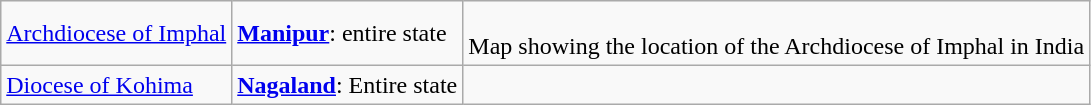<table class="wikitable">
<tr>
<td><a href='#'>Archdiocese of Imphal</a></td>
<td><strong><a href='#'>Manipur</a></strong>: entire state</td>
<td><br>Map showing the location of the Archdiocese of Imphal in India</td>
</tr>
<tr>
<td><a href='#'>Diocese of Kohima</a></td>
<td><strong><a href='#'>Nagaland</a></strong>: Entire state</td>
<td></td>
</tr>
</table>
